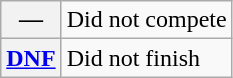<table class="wikitable">
<tr>
<th scope="row">—</th>
<td>Did not compete</td>
</tr>
<tr>
<th scope="row"><a href='#'>DNF</a></th>
<td>Did not finish</td>
</tr>
</table>
